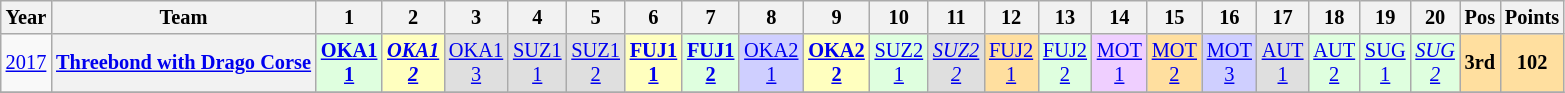<table class="wikitable" style="text-align:center; font-size:85%">
<tr>
<th>Year</th>
<th>Team</th>
<th>1</th>
<th>2</th>
<th>3</th>
<th>4</th>
<th>5</th>
<th>6</th>
<th>7</th>
<th>8</th>
<th>9</th>
<th>10</th>
<th>11</th>
<th>12</th>
<th>13</th>
<th>14</th>
<th>15</th>
<th>16</th>
<th>17</th>
<th>18</th>
<th>19</th>
<th>20</th>
<th>Pos</th>
<th>Points</th>
</tr>
<tr>
<td><a href='#'>2017</a></td>
<th nowrap><a href='#'>Threebond with Drago Corse</a></th>
<td style="background:#dfffdf;"><strong><a href='#'>OKA1<br>1</a></strong><br></td>
<td style="background:#ffffbf;"><strong><em><a href='#'>OKA1<br>2</a></em></strong><br></td>
<td style="background:#dfdfdf;"><a href='#'>OKA1<br>3</a><br></td>
<td style="background:#dfdfdf;"><a href='#'>SUZ1<br>1</a><br></td>
<td style="background:#dfdfdf;"><a href='#'>SUZ1<br>2</a><br></td>
<td style="background:#ffffbf;"><strong><a href='#'>FUJ1<br>1</a></strong><br></td>
<td style="background:#dfffdf;"><strong><a href='#'>FUJ1<br>2</a></strong><br></td>
<td style="background:#cfcfff;"><a href='#'>OKA2<br>1</a><br></td>
<td style="background:#ffffbf;"><strong><a href='#'>OKA2<br>2</a></strong><br></td>
<td style="background:#dfffdf;"><a href='#'>SUZ2<br>1</a><br></td>
<td style="background:#dfdfdf;"><em><a href='#'>SUZ2<br>2</a></em><br></td>
<td style="background:#ffdf9f;"><a href='#'>FUJ2<br>1</a><br></td>
<td style="background:#dfffdf;"><a href='#'>FUJ2<br>2</a><br></td>
<td style="background:#efcfff;"><a href='#'>MOT<br>1</a><br></td>
<td style="background:#ffdf9f;"><a href='#'>MOT<br>2</a><br></td>
<td style="background:#cfcfff;"><a href='#'>MOT<br>3</a><br></td>
<td style="background:#dfdfdf;"><a href='#'>AUT<br>1</a><br></td>
<td style="background:#dfffdf;"><a href='#'>AUT<br>2</a><br></td>
<td style="background:#dfffdf;"><a href='#'>SUG<br>1</a><br></td>
<td style="background:#dfffdf;"><em><a href='#'>SUG<br>2</a></em><br></td>
<th style="background:#ffdf9f;">3rd</th>
<th style="background:#ffdf9f;">102</th>
</tr>
<tr>
</tr>
</table>
